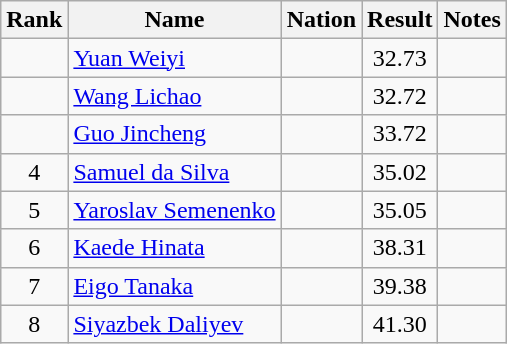<table class="wikitable sortable" style="text-align:center">
<tr>
<th>Rank</th>
<th>Name</th>
<th>Nation</th>
<th>Result</th>
<th>Notes</th>
</tr>
<tr>
<td></td>
<td align="left"><a href='#'>Yuan Weiyi</a></td>
<td align="left"></td>
<td>32.73</td>
<td></td>
</tr>
<tr>
<td></td>
<td align="left"><a href='#'>Wang Lichao</a></td>
<td align="left"></td>
<td>32.72</td>
<td></td>
</tr>
<tr>
<td></td>
<td align="left"><a href='#'>Guo Jincheng</a></td>
<td align="left"></td>
<td>33.72</td>
<td></td>
</tr>
<tr>
<td>4</td>
<td align=left><a href='#'>Samuel da Silva</a></td>
<td align=left></td>
<td>35.02</td>
<td></td>
</tr>
<tr>
<td>5</td>
<td align=left><a href='#'>Yaroslav  Semenenko</a></td>
<td align=left></td>
<td>35.05</td>
<td></td>
</tr>
<tr>
<td>6</td>
<td align=left><a href='#'>Kaede  Hinata</a></td>
<td align=left></td>
<td>38.31</td>
<td></td>
</tr>
<tr>
<td>7</td>
<td align=left><a href='#'>Eigo  Tanaka</a></td>
<td align=left></td>
<td>39.38</td>
<td></td>
</tr>
<tr>
<td>8</td>
<td align=left><a href='#'>Siyazbek  Daliyev</a></td>
<td align=left></td>
<td>41.30</td>
<td></td>
</tr>
</table>
